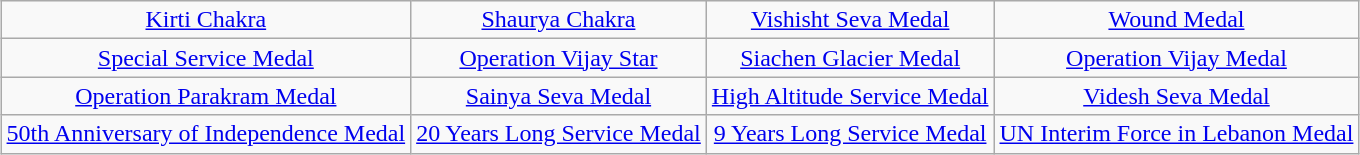<table class="wikitable" style="margin:1em auto; text-align:center;">
<tr>
<td><a href='#'>Kirti Chakra</a></td>
<td><a href='#'>Shaurya Chakra</a></td>
<td><a href='#'>Vishisht Seva Medal</a></td>
<td><a href='#'>Wound Medal</a></td>
</tr>
<tr>
<td><a href='#'>Special Service Medal</a></td>
<td><a href='#'>Operation Vijay Star</a></td>
<td><a href='#'>Siachen Glacier Medal</a></td>
<td><a href='#'>Operation Vijay Medal</a></td>
</tr>
<tr>
<td><a href='#'>Operation Parakram Medal</a></td>
<td><a href='#'>Sainya Seva Medal</a></td>
<td><a href='#'>High Altitude Service Medal</a></td>
<td><a href='#'>Videsh Seva Medal</a></td>
</tr>
<tr>
<td><a href='#'>50th Anniversary of Independence Medal</a></td>
<td><a href='#'>20 Years Long Service Medal</a></td>
<td><a href='#'>9 Years Long Service Medal</a></td>
<td><a href='#'>UN Interim Force in Lebanon Medal</a></td>
</tr>
</table>
